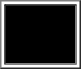<table border=1>
<tr bgcolor="#000000">
<td>  <span><strong>2345</strong></span> <br>  <span><strong>   MI</strong></span>  </td>
</tr>
</table>
